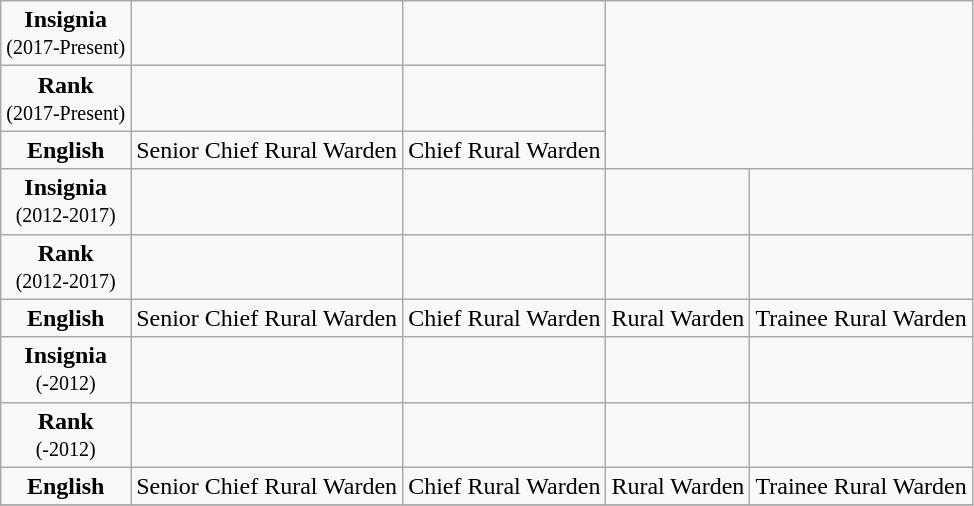<table class="wikitable" style="text-align:center">
<tr>
<td><strong>Insignia</strong><br><small>(2017-Present)</small></td>
<td></td>
<td></td>
<td rowspan=3 colspan=2></td>
</tr>
<tr>
<td><strong>Rank</strong><br><small>(2017-Present)</small></td>
<td></td>
<td></td>
</tr>
<tr>
<td><strong>English</strong></td>
<td>Senior Chief Rural Warden</td>
<td>Chief Rural Warden</td>
</tr>
<tr>
<td><strong>Insignia</strong><br><small>(2012-2017)</small></td>
<td></td>
<td></td>
<td></td>
<td></td>
</tr>
<tr>
<td><strong>Rank</strong><br><small>(2012-2017)</small></td>
<td></td>
<td></td>
<td></td>
<td></td>
</tr>
<tr>
<td><strong>English</strong></td>
<td>Senior Chief Rural Warden</td>
<td>Chief Rural Warden</td>
<td>Rural Warden</td>
<td>Trainee Rural Warden</td>
</tr>
<tr>
<td><strong>Insignia</strong><br><small>(-2012)</small></td>
<td></td>
<td></td>
<td></td>
<td></td>
</tr>
<tr>
<td><strong>Rank</strong><br><small>(-2012)</small></td>
<td></td>
<td></td>
<td></td>
<td></td>
</tr>
<tr>
<td><strong>English</strong></td>
<td>Senior Chief Rural Warden</td>
<td>Chief Rural Warden</td>
<td>Rural Warden</td>
<td>Trainee Rural Warden</td>
</tr>
<tr>
</tr>
</table>
